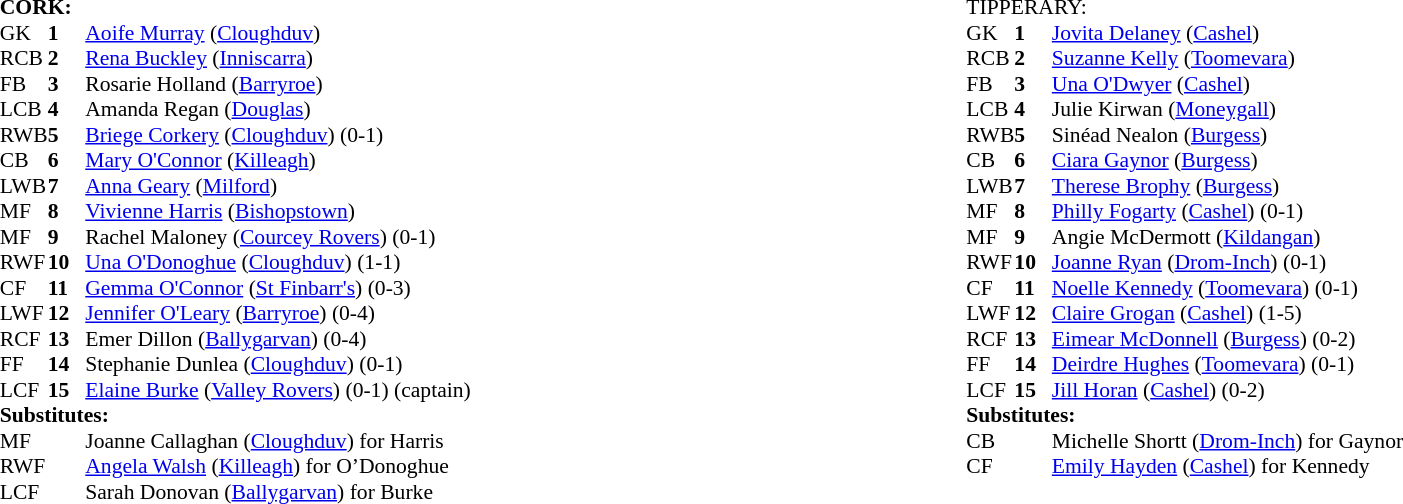<table width="100%">
<tr>
<td valign="top" width="50%"><br><table style="font-size: 90%" cellspacing="0" cellpadding="0" align=center>
<tr>
<td colspan="4"><strong>CORK:</strong></td>
</tr>
<tr>
<th width="25"></th>
<th width="25"></th>
</tr>
<tr>
<td>GK</td>
<td><strong>1</strong></td>
<td><a href='#'>Aoife Murray</a> (<a href='#'>Cloughduv</a>)</td>
</tr>
<tr>
<td>RCB</td>
<td><strong>2</strong></td>
<td><a href='#'>Rena Buckley</a> (<a href='#'>Inniscarra</a>)</td>
</tr>
<tr>
<td>FB</td>
<td><strong>3</strong></td>
<td>Rosarie Holland (<a href='#'>Barryroe</a>)</td>
</tr>
<tr>
<td>LCB</td>
<td><strong>4</strong></td>
<td>Amanda Regan (<a href='#'>Douglas</a>)</td>
</tr>
<tr>
<td>RWB</td>
<td><strong>5</strong></td>
<td><a href='#'>Briege Corkery</a> (<a href='#'>Cloughduv</a>) (0-1)</td>
</tr>
<tr>
<td>CB</td>
<td><strong>6</strong></td>
<td><a href='#'>Mary O'Connor</a> (<a href='#'>Killeagh</a>)</td>
</tr>
<tr>
<td>LWB</td>
<td><strong>7</strong></td>
<td><a href='#'>Anna Geary</a> (<a href='#'>Milford</a>)</td>
</tr>
<tr>
<td>MF</td>
<td><strong>8</strong></td>
<td><a href='#'>Vivienne Harris</a> (<a href='#'>Bishopstown</a>)</td>
</tr>
<tr>
<td>MF</td>
<td><strong>9</strong></td>
<td>Rachel Maloney (<a href='#'>Courcey Rovers</a>) (0-1)</td>
</tr>
<tr>
<td>RWF</td>
<td><strong>10</strong></td>
<td><a href='#'>Una O'Donoghue</a> (<a href='#'>Cloughduv</a>) (1-1) </td>
</tr>
<tr>
<td>CF</td>
<td><strong>11</strong></td>
<td><a href='#'>Gemma O'Connor</a> (<a href='#'>St Finbarr's</a>) (0-3)</td>
</tr>
<tr>
<td>LWF</td>
<td><strong>12</strong></td>
<td><a href='#'>Jennifer O'Leary</a> (<a href='#'>Barryroe</a>) (0-4)</td>
</tr>
<tr>
<td>RCF</td>
<td><strong>13</strong></td>
<td>Emer Dillon (<a href='#'>Ballygarvan</a>) (0-4)</td>
</tr>
<tr>
<td>FF</td>
<td><strong>14</strong></td>
<td>Stephanie Dunlea (<a href='#'>Cloughduv</a>) (0-1)</td>
</tr>
<tr>
<td>LCF</td>
<td><strong>15</strong></td>
<td><a href='#'>Elaine Burke</a> (<a href='#'>Valley Rovers</a>) (0-1) (captain) </td>
</tr>
<tr>
<td colspan=4><strong>Substitutes:</strong></td>
</tr>
<tr>
<td>MF</td>
<td></td>
<td>Joanne Callaghan (<a href='#'>Cloughduv</a>) for Harris </td>
</tr>
<tr>
<td>RWF</td>
<td></td>
<td><a href='#'>Angela Walsh</a> (<a href='#'>Killeagh</a>) for O’Donoghue </td>
</tr>
<tr>
<td>LCF</td>
<td></td>
<td>Sarah Donovan (<a href='#'>Ballygarvan</a>) for Burke </td>
</tr>
<tr>
</tr>
</table>
</td>
<td valign="top"></td>
<td valign="top" width="50%"><br><table style="font-size: 90%" cellspacing="0" cellpadding="0" align="center">
<tr>
<td colspan="4">TIPPERARY:</td>
</tr>
<tr>
<th width="25"></th>
<th width="25"></th>
</tr>
<tr>
<td>GK</td>
<td><strong>1</strong></td>
<td><a href='#'>Jovita Delaney</a> (<a href='#'>Cashel</a>)</td>
</tr>
<tr>
<td>RCB</td>
<td><strong>2</strong></td>
<td><a href='#'>Suzanne Kelly</a> (<a href='#'>Toomevara</a>)</td>
</tr>
<tr>
<td>FB</td>
<td><strong>3</strong></td>
<td><a href='#'>Una O'Dwyer</a> (<a href='#'>Cashel</a>)</td>
</tr>
<tr>
<td>LCB</td>
<td><strong>4</strong></td>
<td>Julie Kirwan (<a href='#'>Moneygall</a>)</td>
</tr>
<tr>
<td>RWB</td>
<td><strong>5</strong></td>
<td>Sinéad Nealon (<a href='#'>Burgess</a>)</td>
</tr>
<tr>
<td>CB</td>
<td><strong>6</strong></td>
<td><a href='#'>Ciara Gaynor</a> (<a href='#'>Burgess</a>) </td>
</tr>
<tr>
<td>LWB</td>
<td><strong>7</strong></td>
<td><a href='#'>Therese Brophy</a> (<a href='#'>Burgess</a>)</td>
</tr>
<tr>
<td>MF</td>
<td><strong>8</strong></td>
<td><a href='#'>Philly Fogarty</a> (<a href='#'>Cashel</a>) (0-1)</td>
</tr>
<tr>
<td>MF</td>
<td><strong>9</strong></td>
<td>Angie McDermott (<a href='#'>Kildangan</a>)</td>
</tr>
<tr>
<td>RWF</td>
<td><strong>10</strong></td>
<td><a href='#'>Joanne Ryan</a> (<a href='#'>Drom-Inch</a>) (0-1)</td>
</tr>
<tr>
<td>CF</td>
<td><strong>11</strong></td>
<td><a href='#'>Noelle Kennedy</a> (<a href='#'>Toomevara</a>) (0-1) </td>
</tr>
<tr>
<td>LWF</td>
<td><strong>12</strong></td>
<td><a href='#'>Claire Grogan</a> (<a href='#'>Cashel</a>) (1-5)</td>
</tr>
<tr>
<td>RCF</td>
<td><strong>13</strong></td>
<td><a href='#'>Eimear McDonnell</a> (<a href='#'>Burgess</a>) (0-2)</td>
</tr>
<tr>
<td>FF</td>
<td><strong>14</strong></td>
<td><a href='#'>Deirdre Hughes</a> (<a href='#'>Toomevara</a>) (0-1)</td>
</tr>
<tr>
<td>LCF</td>
<td><strong>15</strong></td>
<td><a href='#'>Jill Horan</a> (<a href='#'>Cashel</a>) (0-2)</td>
</tr>
<tr>
<td colspan=4><strong>Substitutes:</strong></td>
</tr>
<tr>
<td>CB</td>
<td></td>
<td>Michelle Shortt (<a href='#'>Drom-Inch</a>) for Gaynor </td>
</tr>
<tr>
<td>CF</td>
<td></td>
<td><a href='#'>Emily Hayden</a> (<a href='#'>Cashel</a>) for Kennedy </td>
</tr>
<tr>
</tr>
</table>
</td>
</tr>
</table>
